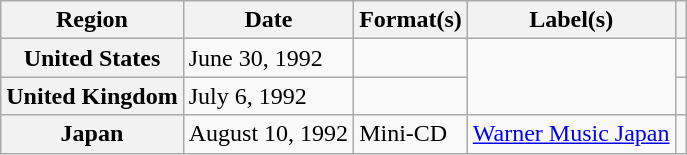<table class="wikitable plainrowheaders">
<tr>
<th scope="col">Region</th>
<th scope="col">Date</th>
<th scope="col">Format(s)</th>
<th scope="col">Label(s)</th>
<th scope="col"></th>
</tr>
<tr>
<th scope="row">United States</th>
<td>June 30, 1992</td>
<td></td>
<td rowspan="2"></td>
<td></td>
</tr>
<tr>
<th scope="row">United Kingdom</th>
<td>July 6, 1992</td>
<td></td>
<td></td>
</tr>
<tr>
<th scope="row">Japan</th>
<td>August 10, 1992</td>
<td>Mini-CD</td>
<td><a href='#'>Warner Music Japan</a></td>
<td></td>
</tr>
</table>
